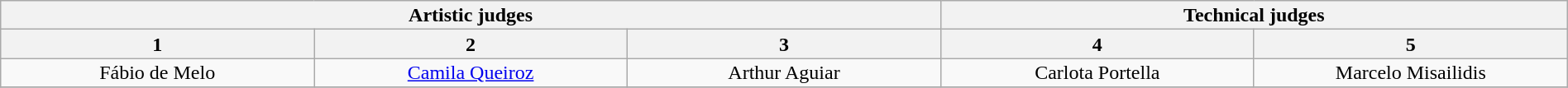<table class="wikitable" style="font-size:100%; line-height:16px; text-align:center" width="100%">
<tr>
<th colspan=3>Artistic judges</th>
<th colspan=2>Technical judges</th>
</tr>
<tr>
<th style="width:20.0%;">1</th>
<th style="width:20.0%;">2</th>
<th style="width:20.0%;">3</th>
<th style="width:20.0%;">4</th>
<th style="width:20.0%;">5</th>
</tr>
<tr>
<td>Fábio de Melo</td>
<td><a href='#'>Camila Queiroz</a></td>
<td>Arthur Aguiar</td>
<td>Carlota Portella</td>
<td>Marcelo Misailidis</td>
</tr>
<tr>
</tr>
</table>
